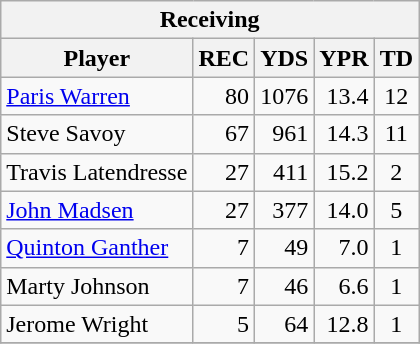<table class="wikitable">
<tr>
<th colspan="5" align="center">Receiving</th>
</tr>
<tr>
<th>Player</th>
<th>REC</th>
<th>YDS</th>
<th>YPR</th>
<th>TD</th>
</tr>
<tr>
<td><a href='#'>Paris Warren</a></td>
<td align="right">80</td>
<td align="right">1076</td>
<td align="right">13.4</td>
<td align="center">12</td>
</tr>
<tr>
<td>Steve Savoy</td>
<td align="right">67</td>
<td align="right">961</td>
<td align="right">14.3</td>
<td align="center">11</td>
</tr>
<tr>
<td>Travis Latendresse</td>
<td align="right">27</td>
<td align="right">411</td>
<td align="right">15.2</td>
<td align="center">2</td>
</tr>
<tr>
<td><a href='#'>John Madsen</a></td>
<td align="right">27</td>
<td align="right">377</td>
<td align="right">14.0</td>
<td align="center">5</td>
</tr>
<tr>
<td><a href='#'>Quinton Ganther</a></td>
<td align="right">7</td>
<td align="right">49</td>
<td align="right">7.0</td>
<td align="center">1</td>
</tr>
<tr>
<td>Marty Johnson</td>
<td align="right">7</td>
<td align="right">46</td>
<td align="right">6.6</td>
<td align="center">1</td>
</tr>
<tr>
<td>Jerome Wright</td>
<td align="right">5</td>
<td align="right">64</td>
<td align="right">12.8</td>
<td align="center">1</td>
</tr>
<tr>
</tr>
</table>
